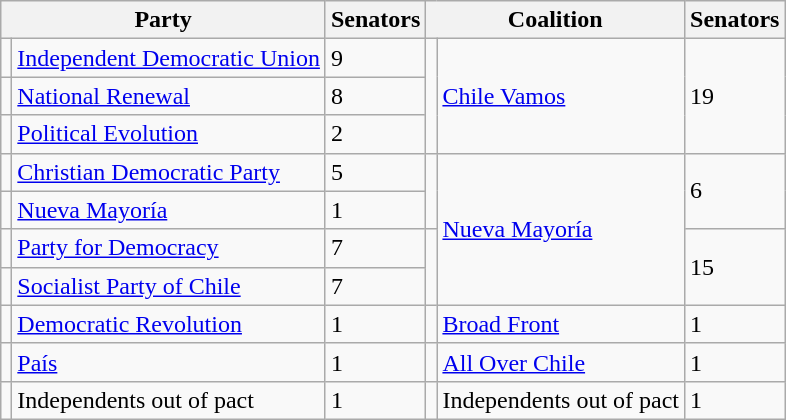<table class="wikitable">
<tr>
<th colspan="2">Party</th>
<th>Senators</th>
<th colspan="2">Coalition</th>
<th>Senators</th>
</tr>
<tr>
<td></td>
<td><a href='#'>Independent Democratic Union</a></td>
<td>9</td>
<td rowspan="3"></td>
<td rowspan="3"><a href='#'>Chile Vamos</a></td>
<td rowspan="3">19</td>
</tr>
<tr>
<td></td>
<td><a href='#'>National Renewal</a></td>
<td>8</td>
</tr>
<tr>
<td></td>
<td><a href='#'>Political Evolution</a></td>
<td>2</td>
</tr>
<tr>
<td></td>
<td><a href='#'>Christian Democratic Party</a></td>
<td>5</td>
<td rowspan="2"></td>
<td rowspan="4"><a href='#'>Nueva Mayoría</a></td>
<td rowspan="2">6</td>
</tr>
<tr>
<td></td>
<td><a href='#'>Nueva Mayoría</a></td>
<td>1</td>
</tr>
<tr>
<td></td>
<td><a href='#'>Party for Democracy</a></td>
<td>7</td>
<td rowspan="2"></td>
<td rowspan="2">15</td>
</tr>
<tr>
<td></td>
<td><a href='#'>Socialist Party of Chile</a></td>
<td>7</td>
</tr>
<tr>
<td></td>
<td><a href='#'>Democratic Revolution</a></td>
<td>1</td>
<td></td>
<td><a href='#'>Broad Front</a></td>
<td>1</td>
</tr>
<tr>
<td></td>
<td><a href='#'>País</a></td>
<td>1</td>
<td></td>
<td><a href='#'>All Over Chile</a></td>
<td>1</td>
</tr>
<tr>
<td></td>
<td>Independents out of pact</td>
<td>1</td>
<td></td>
<td>Independents out of pact</td>
<td>1</td>
</tr>
</table>
